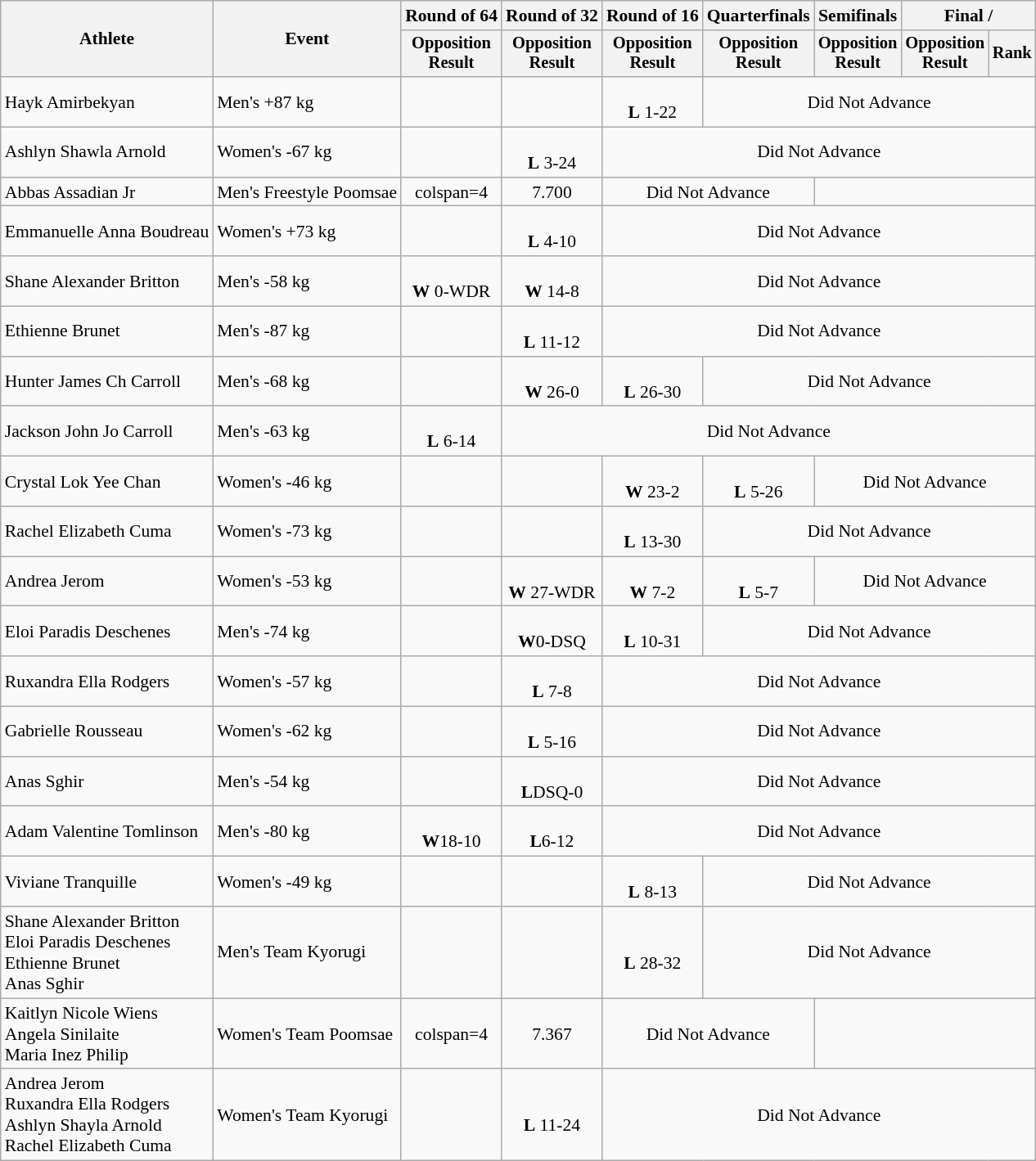<table class="wikitable" style="font-size:90%">
<tr>
<th rowspan="2">Athlete</th>
<th rowspan="2">Event</th>
<th>Round of 64</th>
<th>Round of 32</th>
<th>Round of 16</th>
<th>Quarterfinals</th>
<th>Semifinals</th>
<th colspan=2>Final / </th>
</tr>
<tr style="font-size:95%">
<th>Opposition<br>Result</th>
<th>Opposition<br>Result</th>
<th>Opposition<br>Result</th>
<th>Opposition<br>Result</th>
<th>Opposition<br>Result</th>
<th>Opposition<br>Result</th>
<th>Rank</th>
</tr>
<tr align=center>
<td align=left>Hayk Amirbekyan</td>
<td align=left>Men's +87 kg</td>
<td></td>
<td></td>
<td><br><strong>L</strong> 1-22</td>
<td colspan=4>Did Not Advance</td>
</tr>
<tr align=center>
<td align=left>Ashlyn Shawla Arnold</td>
<td align=left>Women's -67 kg</td>
<td></td>
<td><br><strong>L</strong> 3-24</td>
<td colspan=5>Did Not Advance</td>
</tr>
<tr align=center>
<td align=left>Abbas Assadian Jr</td>
<td align=left>Men's Freestyle Poomsae</td>
<td>colspan=4 </td>
<td>7.700</td>
<td colspan=2>Did Not Advance</td>
</tr>
<tr align=center>
<td align=left>Emmanuelle Anna Boudreau</td>
<td align=left>Women's +73 kg</td>
<td></td>
<td><br><strong>L</strong> 4-10</td>
<td colspan=5>Did Not Advance</td>
</tr>
<tr align=center>
<td align=left>Shane Alexander Britton</td>
<td align=left>Men's -58 kg</td>
<td><br><strong>W</strong> 0-WDR</td>
<td><br><strong>W</strong> 14-8</td>
<td colspan=5>Did Not Advance</td>
</tr>
<tr align=center>
<td align=left>Ethienne Brunet</td>
<td align=left>Men's -87 kg</td>
<td></td>
<td><br><strong>L</strong> 11-12</td>
<td colspan=5>Did Not Advance</td>
</tr>
<tr align=center>
<td align=left>Hunter James Ch Carroll</td>
<td align=left>Men's -68 kg</td>
<td></td>
<td><br><strong>W</strong> 26-0</td>
<td><br><strong>L</strong> 26-30</td>
<td colspan=4>Did Not Advance</td>
</tr>
<tr align=center>
<td align=left>Jackson John Jo Carroll</td>
<td align=left>Men's -63 kg</td>
<td><br><strong>L</strong> 6-14</td>
<td colspan=6>Did Not Advance</td>
</tr>
<tr align=center>
<td align=left>Crystal Lok Yee Chan</td>
<td align=left>Women's -46 kg</td>
<td></td>
<td></td>
<td><br><strong>W</strong> 23-2</td>
<td><br><strong>L</strong> 5-26</td>
<td colspan=3>Did Not Advance</td>
</tr>
<tr align=center>
<td align=left>Rachel Elizabeth Cuma</td>
<td align=left>Women's -73 kg</td>
<td></td>
<td></td>
<td><br><strong>L</strong> 13-30</td>
<td colspan=4>Did Not Advance</td>
</tr>
<tr align=center>
<td align=left>Andrea Jerom</td>
<td align=left>Women's -53 kg</td>
<td></td>
<td><br><strong>W</strong> 27-WDR</td>
<td><br><strong>W</strong> 7-2</td>
<td><br><strong>L</strong> 5-7</td>
<td colspan=3>Did Not Advance</td>
</tr>
<tr align=center>
<td align=left>Eloi Paradis Deschenes</td>
<td align=left>Men's -74 kg</td>
<td></td>
<td><br><strong>W</strong>0-DSQ</td>
<td><br><strong>L</strong> 10-31</td>
<td colspan=4>Did Not Advance</td>
</tr>
<tr align=center>
<td align=left>Ruxandra Ella Rodgers</td>
<td align=left>Women's -57 kg</td>
<td></td>
<td><br><strong>L</strong> 7-8</td>
<td colspan=5>Did Not Advance</td>
</tr>
<tr align=center>
<td align=left>Gabrielle Rousseau</td>
<td align=left>Women's -62 kg</td>
<td></td>
<td><br><strong>L</strong> 5-16</td>
<td colspan=5>Did Not Advance</td>
</tr>
<tr align=center>
<td align=left>Anas Sghir</td>
<td align=left>Men's -54 kg</td>
<td></td>
<td><br><strong>L</strong>DSQ-0</td>
<td colspan=5>Did Not Advance</td>
</tr>
<tr align=center>
<td align=left>Adam Valentine Tomlinson</td>
<td align=left>Men's -80 kg</td>
<td><br><strong>W</strong>18-10</td>
<td><br><strong>L</strong>6-12</td>
<td colspan=5>Did Not Advance</td>
</tr>
<tr align=center>
<td align=left>Viviane Tranquille</td>
<td align=left>Women's -49 kg</td>
<td></td>
<td></td>
<td><br><strong>L</strong> 8-13</td>
<td colspan=4>Did Not Advance</td>
</tr>
<tr align=center>
<td align=left>Shane Alexander Britton<br>Eloi Paradis Deschenes<br>Ethienne Brunet<br>Anas Sghir</td>
<td align=left>Men's Team Kyorugi</td>
<td></td>
<td></td>
<td><br><strong>L</strong> 28-32</td>
<td colspan=4>Did Not Advance</td>
</tr>
<tr align=center>
<td align=left>Kaitlyn Nicole Wiens<br>Angela Sinilaite<br>Maria Inez Philip</td>
<td align=left>Women's Team Poomsae</td>
<td>colspan=4 </td>
<td>7.367</td>
<td colspan=2>Did Not Advance</td>
</tr>
<tr align=center>
<td align=left>Andrea Jerom<br>Ruxandra Ella Rodgers<br>Ashlyn Shayla Arnold<br>Rachel Elizabeth Cuma</td>
<td align=left>Women's Team Kyorugi</td>
<td></td>
<td><br><strong>L</strong> 11-24</td>
<td colspan=5>Did Not Advance</td>
</tr>
</table>
